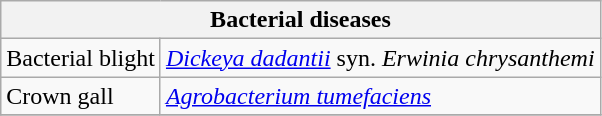<table class="wikitable" style="clear:left">
<tr>
<th colspan=2><strong>Bacterial diseases</strong><br></th>
</tr>
<tr>
<td>Bacterial blight</td>
<td><em><a href='#'>Dickeya dadantii</a></em> syn. <em>Erwinia chrysanthemi</em></td>
</tr>
<tr>
<td>Crown gall</td>
<td><em><a href='#'>Agrobacterium tumefaciens</a></em></td>
</tr>
<tr>
</tr>
</table>
